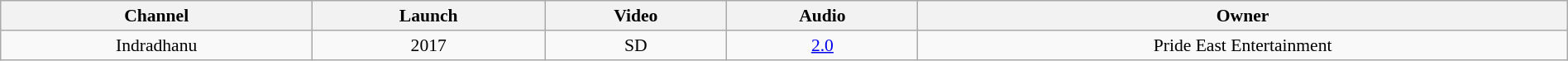<table class="wikitable sortable" style="border-collapse:collapse; font-size: 90%; text-align:center" width="100%">
<tr>
<th>Channel</th>
<th>Launch</th>
<th>Video</th>
<th>Audio</th>
<th>Owner</th>
</tr>
<tr>
<td>Indradhanu</td>
<td>2017</td>
<td>SD</td>
<td><a href='#'>2.0</a></td>
<td>Pride East Entertainment</td>
</tr>
</table>
